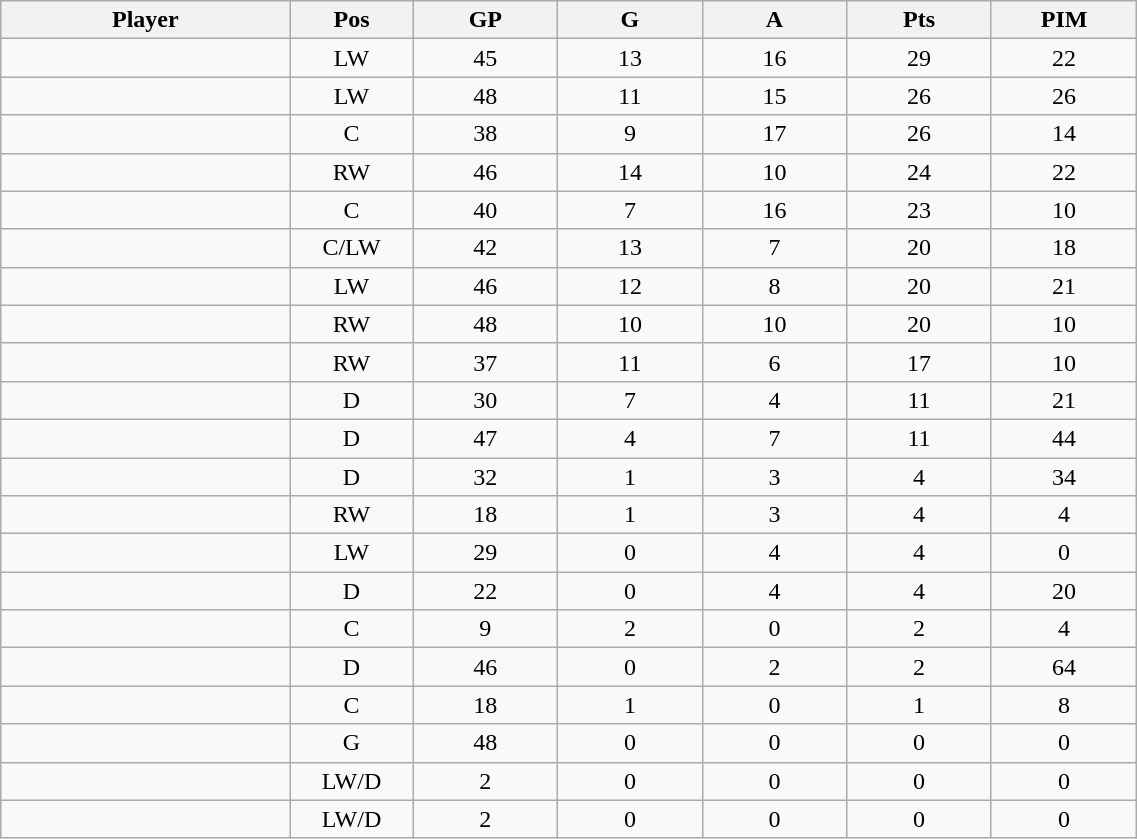<table class="wikitable sortable" width="60%">
<tr ALIGN="center">
<th bgcolor="#DDDDFF" width="10%">Player</th>
<th bgcolor="#DDDDFF" width="3%" title="Position">Pos</th>
<th bgcolor="#DDDDFF" width="5%" title="Games played">GP</th>
<th bgcolor="#DDDDFF" width="5%" title="Goals">G</th>
<th bgcolor="#DDDDFF" width="5%" title="Assists">A</th>
<th bgcolor="#DDDDFF" width="5%" title="Points">Pts</th>
<th bgcolor="#DDDDFF" width="5%" title="Penalties in Minutes">PIM</th>
</tr>
<tr align="center">
<td align="right"></td>
<td>LW</td>
<td>45</td>
<td>13</td>
<td>16</td>
<td>29</td>
<td>22</td>
</tr>
<tr align="center">
<td align="right"></td>
<td>LW</td>
<td>48</td>
<td>11</td>
<td>15</td>
<td>26</td>
<td>26</td>
</tr>
<tr align="center">
<td align="right"></td>
<td>C</td>
<td>38</td>
<td>9</td>
<td>17</td>
<td>26</td>
<td>14</td>
</tr>
<tr align="center">
<td align="right"></td>
<td>RW</td>
<td>46</td>
<td>14</td>
<td>10</td>
<td>24</td>
<td>22</td>
</tr>
<tr align="center">
<td align="right"></td>
<td>C</td>
<td>40</td>
<td>7</td>
<td>16</td>
<td>23</td>
<td>10</td>
</tr>
<tr align="center">
<td align="right"></td>
<td>C/LW</td>
<td>42</td>
<td>13</td>
<td>7</td>
<td>20</td>
<td>18</td>
</tr>
<tr align="center">
<td align="right"></td>
<td>LW</td>
<td>46</td>
<td>12</td>
<td>8</td>
<td>20</td>
<td>21</td>
</tr>
<tr align="center">
<td align="right"></td>
<td>RW</td>
<td>48</td>
<td>10</td>
<td>10</td>
<td>20</td>
<td>10</td>
</tr>
<tr align="center">
<td align="right"></td>
<td>RW</td>
<td>37</td>
<td>11</td>
<td>6</td>
<td>17</td>
<td>10</td>
</tr>
<tr align="center">
<td align="right"></td>
<td>D</td>
<td>30</td>
<td>7</td>
<td>4</td>
<td>11</td>
<td>21</td>
</tr>
<tr align="center">
<td align="right"></td>
<td>D</td>
<td>47</td>
<td>4</td>
<td>7</td>
<td>11</td>
<td>44</td>
</tr>
<tr align="center">
<td align="right"></td>
<td>D</td>
<td>32</td>
<td>1</td>
<td>3</td>
<td>4</td>
<td>34</td>
</tr>
<tr align="center">
<td align="right"></td>
<td>RW</td>
<td>18</td>
<td>1</td>
<td>3</td>
<td>4</td>
<td>4</td>
</tr>
<tr align="center">
<td align="right"></td>
<td>LW</td>
<td>29</td>
<td>0</td>
<td>4</td>
<td>4</td>
<td>0</td>
</tr>
<tr align="center">
<td align="right"></td>
<td>D</td>
<td>22</td>
<td>0</td>
<td>4</td>
<td>4</td>
<td>20</td>
</tr>
<tr align="center">
<td align="right"></td>
<td>C</td>
<td>9</td>
<td>2</td>
<td>0</td>
<td>2</td>
<td>4</td>
</tr>
<tr align="center">
<td align="right"></td>
<td>D</td>
<td>46</td>
<td>0</td>
<td>2</td>
<td>2</td>
<td>64</td>
</tr>
<tr align="center">
<td align="right"></td>
<td>C</td>
<td>18</td>
<td>1</td>
<td>0</td>
<td>1</td>
<td>8</td>
</tr>
<tr align="center">
<td align="right"></td>
<td>G</td>
<td>48</td>
<td>0</td>
<td>0</td>
<td>0</td>
<td>0</td>
</tr>
<tr align="center">
<td align="right"></td>
<td>LW/D</td>
<td>2</td>
<td>0</td>
<td>0</td>
<td>0</td>
<td>0</td>
</tr>
<tr align="center">
<td align="right"></td>
<td>LW/D</td>
<td>2</td>
<td>0</td>
<td>0</td>
<td>0</td>
<td>0</td>
</tr>
</table>
